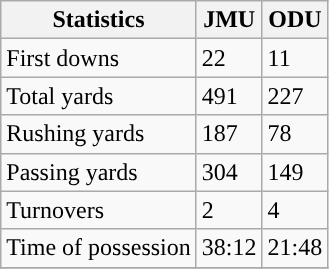<table class="wikitable" style="float: left;">
<tr>
<th>Statistics</th>
<th>JMU</th>
<th>ODU</th>
</tr>
<tr>
<td>First downs</td>
<td>22</td>
<td>11</td>
</tr>
<tr>
<td>Total yards</td>
<td>491</td>
<td>227</td>
</tr>
<tr>
<td>Rushing yards</td>
<td>187</td>
<td>78</td>
</tr>
<tr>
<td>Passing yards</td>
<td>304</td>
<td>149</td>
</tr>
<tr>
<td>Turnovers</td>
<td>2</td>
<td>4</td>
</tr>
<tr>
<td>Time of possession</td>
<td>38:12</td>
<td>21:48</td>
</tr>
<tr>
</tr>
</table>
